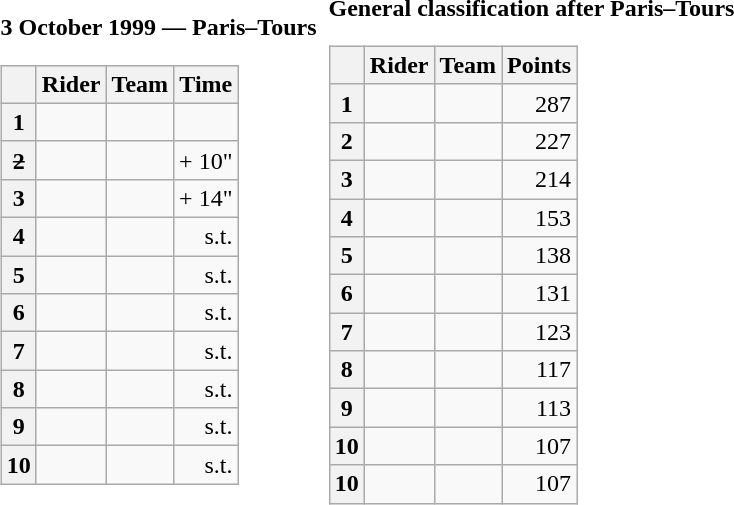<table>
<tr>
<td><strong>3 October 1999 — Paris–Tours </strong><br><table class="wikitable">
<tr>
<th></th>
<th>Rider</th>
<th>Team</th>
<th>Time</th>
</tr>
<tr>
<th>1</th>
<td></td>
<td></td>
<td align="right"></td>
</tr>
<tr>
<th><s>2</s></th>
<td></td>
<td></td>
<td align="right">+ 10"</td>
</tr>
<tr>
<th>3</th>
<td></td>
<td></td>
<td align="right">+ 14"</td>
</tr>
<tr>
<th>4</th>
<td></td>
<td></td>
<td align="right">s.t.</td>
</tr>
<tr>
<th>5</th>
<td></td>
<td></td>
<td align="right">s.t.</td>
</tr>
<tr>
<th>6</th>
<td></td>
<td></td>
<td align="right">s.t.</td>
</tr>
<tr>
<th>7</th>
<td></td>
<td></td>
<td align="right">s.t.</td>
</tr>
<tr>
<th>8</th>
<td></td>
<td></td>
<td align="right">s.t.</td>
</tr>
<tr>
<th>9</th>
<td> </td>
<td></td>
<td align="right">s.t.</td>
</tr>
<tr>
<th>10</th>
<td></td>
<td></td>
<td align="right">s.t.</td>
</tr>
</table>
</td>
<td></td>
<td><strong>General classification after Paris–Tours</strong><br><table class="wikitable">
<tr>
<th></th>
<th>Rider</th>
<th>Team</th>
<th>Points</th>
</tr>
<tr>
<th>1</th>
<td> </td>
<td></td>
<td align="right">287</td>
</tr>
<tr>
<th>2</th>
<td></td>
<td></td>
<td align="right">227</td>
</tr>
<tr>
<th>3</th>
<td></td>
<td></td>
<td align="right">214</td>
</tr>
<tr>
<th>4</th>
<td></td>
<td></td>
<td align="right">153</td>
</tr>
<tr>
<th>5</th>
<td></td>
<td></td>
<td align="right">138</td>
</tr>
<tr>
<th>6</th>
<td></td>
<td></td>
<td align="right">131</td>
</tr>
<tr>
<th>7</th>
<td></td>
<td></td>
<td align="right">123</td>
</tr>
<tr>
<th>8</th>
<td></td>
<td></td>
<td align="right">117</td>
</tr>
<tr>
<th>9</th>
<td></td>
<td></td>
<td align="right">113</td>
</tr>
<tr>
<th>10</th>
<td></td>
<td></td>
<td align="right">107</td>
</tr>
<tr>
<th>10</th>
<td></td>
<td></td>
<td align="right">107</td>
</tr>
</table>
</td>
</tr>
</table>
